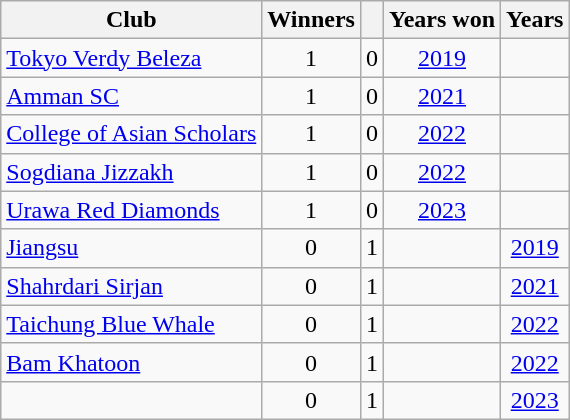<table class="wikitable sortable">
<tr>
<th>Club</th>
<th>Winners</th>
<th></th>
<th class="unsortable">Years won</th>
<th class="unsortable">Years </th>
</tr>
<tr>
<td> <a href='#'>Tokyo Verdy Beleza</a></td>
<td align="center">1</td>
<td align="center">0</td>
<td align="center"><a href='#'>2019</a></td>
<td></td>
</tr>
<tr>
<td> <a href='#'>Amman SC</a></td>
<td align="center">1</td>
<td align="center">0</td>
<td align="center"><a href='#'>2021</a></td>
<td></td>
</tr>
<tr>
<td> <a href='#'>College of Asian Scholars</a></td>
<td align="center">1</td>
<td align="center">0</td>
<td align="center"><a href='#'>2022</a></td>
<td></td>
</tr>
<tr>
<td> <a href='#'>Sogdiana Jizzakh</a></td>
<td align="center">1</td>
<td align="center">0</td>
<td align="center"><a href='#'>2022</a></td>
<td></td>
</tr>
<tr>
<td> <a href='#'>Urawa Red Diamonds</a></td>
<td align="center">1</td>
<td align="center">0</td>
<td align="center"><a href='#'>2023</a></td>
<td></td>
</tr>
<tr>
<td> <a href='#'>Jiangsu</a></td>
<td align="center">0</td>
<td align="center">1</td>
<td></td>
<td align="center"><a href='#'>2019</a></td>
</tr>
<tr>
<td> <a href='#'>Shahrdari Sirjan</a></td>
<td align="center">0</td>
<td align="center">1</td>
<td></td>
<td align="center"><a href='#'>2021</a></td>
</tr>
<tr>
<td> <a href='#'>Taichung Blue Whale</a></td>
<td align="center">0</td>
<td align="center">1</td>
<td></td>
<td align="center"><a href='#'>2022</a></td>
</tr>
<tr>
<td> <a href='#'>Bam Khatoon</a></td>
<td align="center">0</td>
<td align="center">1</td>
<td></td>
<td align="center"><a href='#'>2022</a></td>
</tr>
<tr>
<td></td>
<td align="center">0</td>
<td align="center">1</td>
<td></td>
<td align="center"><a href='#'>2023</a></td>
</tr>
</table>
